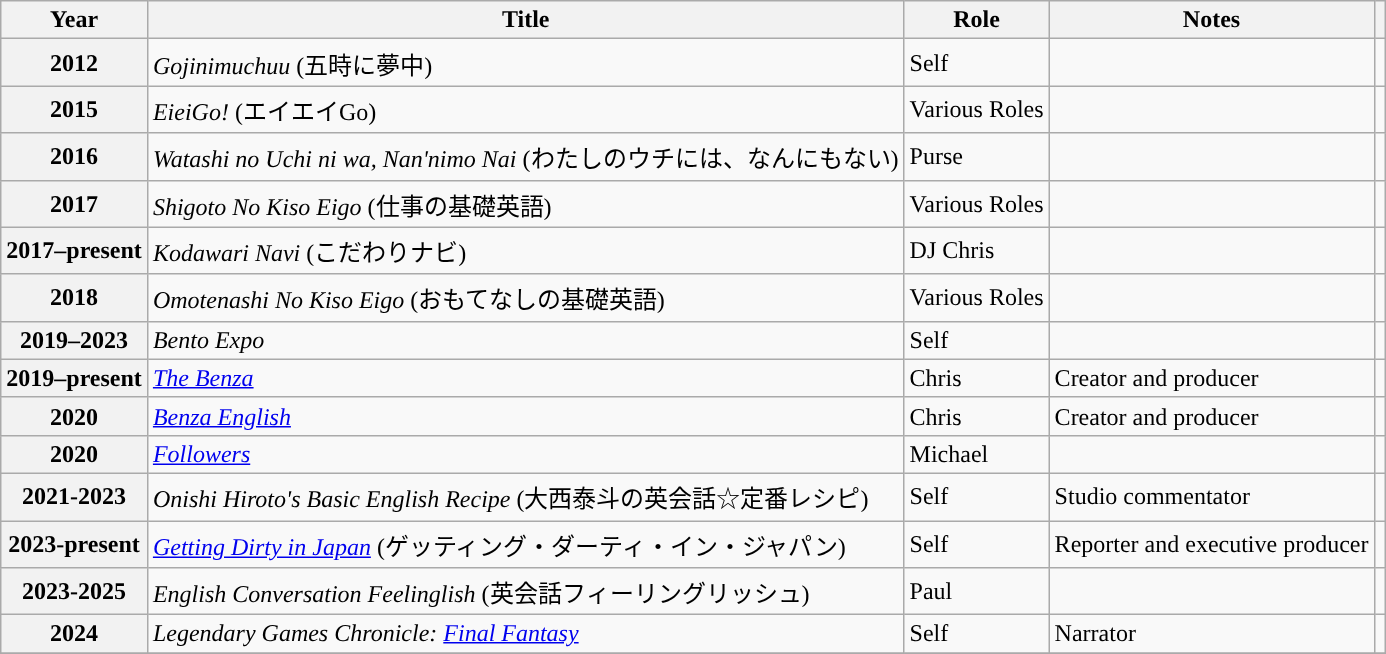<table class="wikitable plainrowheaders sortable">
<tr>
<th>Year</th>
<th>Title</th>
<th>Role</th>
<th class="unsortable">Notes</th>
<th class="unsortable"></th>
</tr>
<tr>
<th scope="row">2012</th>
<td><em>Gojinimuchuu</em> (五時に夢中)</td>
<td>Self</td>
<td></td>
<td style="text-align:center;"></td>
</tr>
<tr>
<th scope="row">2015</th>
<td><em>EieiGo!</em> (エイエイGo)</td>
<td>Various Roles</td>
<td></td>
<td style="text-align:center;"></td>
</tr>
<tr>
<th scope="row">2016</th>
<td><em>Watashi no Uchi ni wa, Nan'nimo Nai</em> (わたしのウチには、なんにもない)</td>
<td>Purse</td>
<td></td>
<td style="text-align:center;"></td>
</tr>
<tr>
<th scope="row">2017</th>
<td><em>Shigoto No Kiso Eigo</em> (仕事の基礎英語)</td>
<td>Various Roles</td>
<td></td>
<td style="text-align:center;"></td>
</tr>
<tr>
<th scope="row">2017–present</th>
<td><em>Kodawari Navi</em> (こだわりナビ)</td>
<td>DJ Chris</td>
<td></td>
<td style="text-align:center;"></td>
</tr>
<tr>
<th scope="row">2018</th>
<td><em>Omotenashi No Kiso Eigo</em> (おもてなしの基礎英語)</td>
<td>Various Roles</td>
<td></td>
<td style="text-align:center;"></td>
</tr>
<tr>
<th scope="row">2019–2023</th>
<td><em>Bento Expo</em></td>
<td>Self</td>
<td></td>
<td style="text-align:center;"></td>
</tr>
<tr>
<th scope="row">2019–present</th>
<td><em><a href='#'>The Benza</a></em></td>
<td>Chris</td>
<td>Creator and producer</td>
<td style="text-align:center;"></td>
</tr>
<tr>
<th scope="row">2020</th>
<td><em><a href='#'>Benza English</a></em></td>
<td>Chris</td>
<td>Creator and producer</td>
<td style="text-align:center;"></td>
</tr>
<tr>
<th scope="row">2020</th>
<td><em><a href='#'>Followers</a></em></td>
<td>Michael</td>
<td></td>
<td style="text-align:center;"></td>
</tr>
<tr>
<th scope="row">2021-2023</th>
<td><em>Onishi Hiroto's Basic English Recipe</em> (大西泰斗の英会話☆定番レシピ)</td>
<td>Self</td>
<td>Studio commentator</td>
<td style="text-align:center;"></td>
</tr>
<tr>
<th scope="row">2023-present</th>
<td><em><a href='#'>Getting Dirty in Japan</a></em> (ゲッティング・ダーティ・イン・ジャパン)</td>
<td>Self</td>
<td>Reporter and executive producer</td>
<td style="text-align:center;"></td>
</tr>
<tr>
<th scope="row">2023-2025</th>
<td><em>English Conversation Feelinglish</em> (英会話フィーリングリッシュ)</td>
<td>Paul</td>
<td></td>
<td style="text-align:center;"></td>
</tr>
<tr>
<th scope="row">2024</th>
<td><em>Legendary Games Chronicle: <a href='#'>Final Fantasy</a></em></td>
<td>Self</td>
<td>Narrator</td>
<td style="text-align:center;"></td>
</tr>
<tr>
</tr>
</table>
